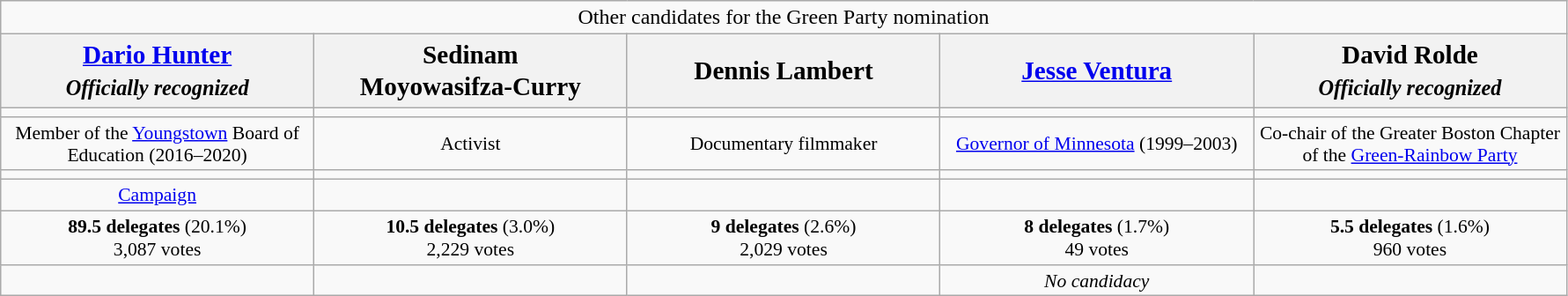<table class="wikitable mw-collapsible mw-collapsed" style="font-size:90%; text-align:center">
<tr>
<td colspan=5 style=font-size:111%>Other candidates for the Green Party nomination</td>
</tr>
<tr style="font-size:135%; line-height:1.2">
<th><a href='#'>Dario Hunter</a><br><small><em>Officially recognized</em></small></th>
<th>Sedinam<br>Moyowasifza-Curry</th>
<th>Dennis Lambert</th>
<th><a href='#'>Jesse Ventura</a></th>
<th>David Rolde<br><small><em>Officially recognized</em></small></th>
</tr>
<tr>
<td></td>
<td></td>
<td></td>
<td></td>
<td></td>
</tr>
<tr>
<td style=width:16em>Member of the <a href='#'>Youngstown</a> Board of Education (2016–2020)</td>
<td style=width:16em>Activist</td>
<td style=width:16em>Documentary filmmaker</td>
<td style=width:16em><a href='#'>Governor of Minnesota</a> (1999–2003)</td>
<td style=width:16em>Co-chair of the Greater Boston Chapter of the <a href='#'>Green-Rainbow Party</a></td>
</tr>
<tr>
<td></td>
<td></td>
<td></td>
<td></td>
<td></td>
</tr>
<tr>
<td><a href='#'>Campaign</a></td>
<td></td>
<td></td>
<td></td>
<td></td>
</tr>
<tr>
<td><strong>89.5 delegates</strong> (20.1%)<br>3,087 votes</td>
<td><strong>10.5 delegates</strong> (3.0%)<br>2,229 votes</td>
<td><strong>9 delegates</strong> (2.6%)<br>2,029 votes</td>
<td><strong>8 delegates</strong> (1.7%)<br>49 votes</td>
<td><strong>5.5 delegates</strong> (1.6%)<br>960 votes</td>
</tr>
<tr>
<td></td>
<td></td>
<td></td>
<td><em>No candidacy</em></td>
<td></td>
</tr>
</table>
